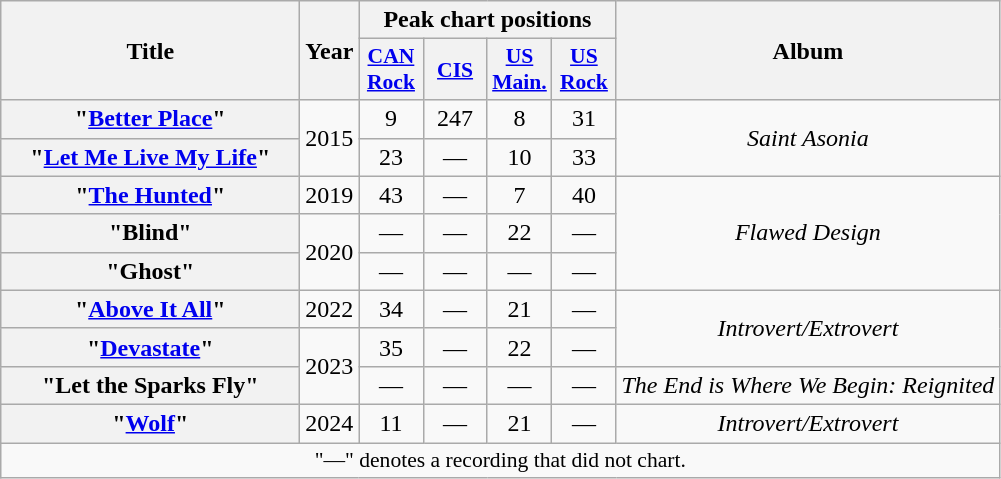<table class="wikitable plainrowheaders" style="text-align:center;">
<tr>
<th rowspan="2" style="width:12em;">Title</th>
<th rowspan="2">Year</th>
<th colspan="4">Peak chart positions</th>
<th rowspan="2">Album</th>
</tr>
<tr>
<th scope="col" style="width:2.5em;font-size:90%;"><a href='#'>CAN<br>Rock</a><br></th>
<th scope="col" style="width:2.5em;font-size:90%;"><a href='#'>CIS</a><br></th>
<th scope="col" style="width:2.5em;font-size:90%;"><a href='#'>US<br>Main.</a><br></th>
<th scope="col" style="width:2.5em;font-size:90%;"><a href='#'>US<br>Rock</a><br></th>
</tr>
<tr>
<th scope="row">"<a href='#'>Better Place</a>"</th>
<td rowspan="2">2015</td>
<td>9</td>
<td>247</td>
<td>8</td>
<td>31</td>
<td rowspan="2"><em>Saint Asonia</em></td>
</tr>
<tr>
<th scope="row">"<a href='#'>Let Me Live My Life</a>"</th>
<td>23</td>
<td>—</td>
<td>10</td>
<td>33</td>
</tr>
<tr>
<th scope="row">"<a href='#'>The Hunted</a>"<br></th>
<td>2019</td>
<td>43</td>
<td>—</td>
<td>7</td>
<td>40</td>
<td rowspan="3"><em>Flawed Design</em></td>
</tr>
<tr>
<th scope="row">"Blind"</th>
<td rowspan="2">2020</td>
<td>—</td>
<td>—</td>
<td>22</td>
<td>—</td>
</tr>
<tr>
<th scope="row">"Ghost"</th>
<td>—</td>
<td>—</td>
<td>—</td>
<td>—</td>
</tr>
<tr>
<th scope="row">"<a href='#'>Above It All</a>"</th>
<td>2022</td>
<td>34</td>
<td>—</td>
<td>21</td>
<td>—</td>
<td rowspan="2"><em>Introvert/Extrovert</em></td>
</tr>
<tr>
<th scope="row">"<a href='#'>Devastate</a>"</th>
<td rowspan="2">2023</td>
<td>35</td>
<td>—</td>
<td>22</td>
<td>—</td>
</tr>
<tr>
<th scope="row">"Let the Sparks Fly"<br></th>
<td>—</td>
<td>—</td>
<td>—</td>
<td>—</td>
<td><em>The End is Where We Begin: Reignited</em></td>
</tr>
<tr>
<th scope="row">"<a href='#'>Wolf</a>"<br></th>
<td>2024</td>
<td>11</td>
<td>—</td>
<td>21</td>
<td>—</td>
<td><em>Introvert/Extrovert</em></td>
</tr>
<tr>
<td colspan="8" style="font-size:90%">"—" denotes a recording that did not chart.</td>
</tr>
</table>
